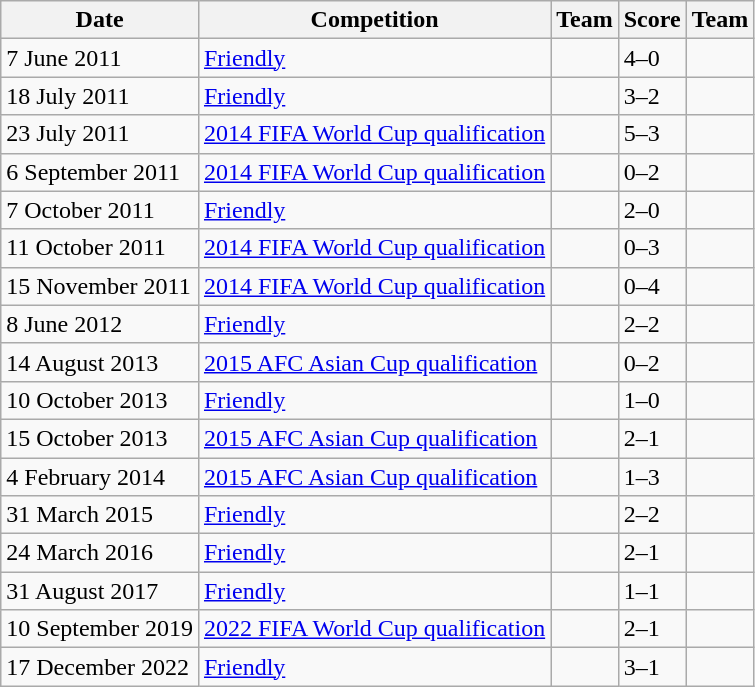<table class="wikitable sortable">
<tr>
<th>Date</th>
<th>Competition</th>
<th>Team</th>
<th>Score</th>
<th>Team</th>
</tr>
<tr>
<td>7 June 2011</td>
<td><a href='#'>Friendly</a></td>
<td></td>
<td>4–0</td>
<td></td>
</tr>
<tr>
<td>18 July 2011</td>
<td><a href='#'>Friendly</a></td>
<td></td>
<td>3–2</td>
<td></td>
</tr>
<tr>
<td>23 July 2011</td>
<td><a href='#'>2014 FIFA World Cup qualification</a></td>
<td></td>
<td>5–3</td>
<td></td>
</tr>
<tr>
<td>6 September 2011</td>
<td><a href='#'>2014 FIFA World Cup qualification</a></td>
<td></td>
<td>0–2</td>
<td></td>
</tr>
<tr>
<td>7 October 2011</td>
<td><a href='#'>Friendly</a></td>
<td></td>
<td>2–0</td>
<td></td>
</tr>
<tr>
<td>11 October 2011</td>
<td><a href='#'>2014 FIFA World Cup qualification</a></td>
<td></td>
<td>0–3</td>
<td></td>
</tr>
<tr>
<td>15 November 2011</td>
<td><a href='#'>2014 FIFA World Cup qualification</a></td>
<td></td>
<td>0–4</td>
<td></td>
</tr>
<tr>
<td>8 June 2012</td>
<td><a href='#'>Friendly</a></td>
<td></td>
<td>2–2</td>
<td></td>
</tr>
<tr>
<td>14 August 2013</td>
<td><a href='#'>2015 AFC Asian Cup qualification</a></td>
<td></td>
<td>0–2</td>
<td></td>
</tr>
<tr>
<td>10 October 2013</td>
<td><a href='#'>Friendly</a></td>
<td></td>
<td>1–0</td>
<td></td>
</tr>
<tr>
<td>15 October 2013</td>
<td><a href='#'>2015 AFC Asian Cup qualification</a></td>
<td></td>
<td>2–1</td>
<td></td>
</tr>
<tr>
<td>4 February 2014</td>
<td><a href='#'>2015 AFC Asian Cup qualification</a></td>
<td></td>
<td>1–3</td>
<td></td>
</tr>
<tr>
<td>31 March 2015</td>
<td><a href='#'>Friendly</a></td>
<td></td>
<td>2–2</td>
<td></td>
</tr>
<tr>
<td>24 March 2016</td>
<td><a href='#'>Friendly</a></td>
<td></td>
<td>2–1</td>
<td></td>
</tr>
<tr>
<td>31 August 2017</td>
<td><a href='#'>Friendly</a></td>
<td></td>
<td>1–1</td>
<td></td>
</tr>
<tr>
<td>10 September 2019</td>
<td><a href='#'>2022 FIFA World Cup qualification</a></td>
<td></td>
<td>2–1</td>
<td></td>
</tr>
<tr>
<td>17 December 2022</td>
<td><a href='#'>Friendly</a></td>
<td></td>
<td>3–1</td>
<td></td>
</tr>
</table>
